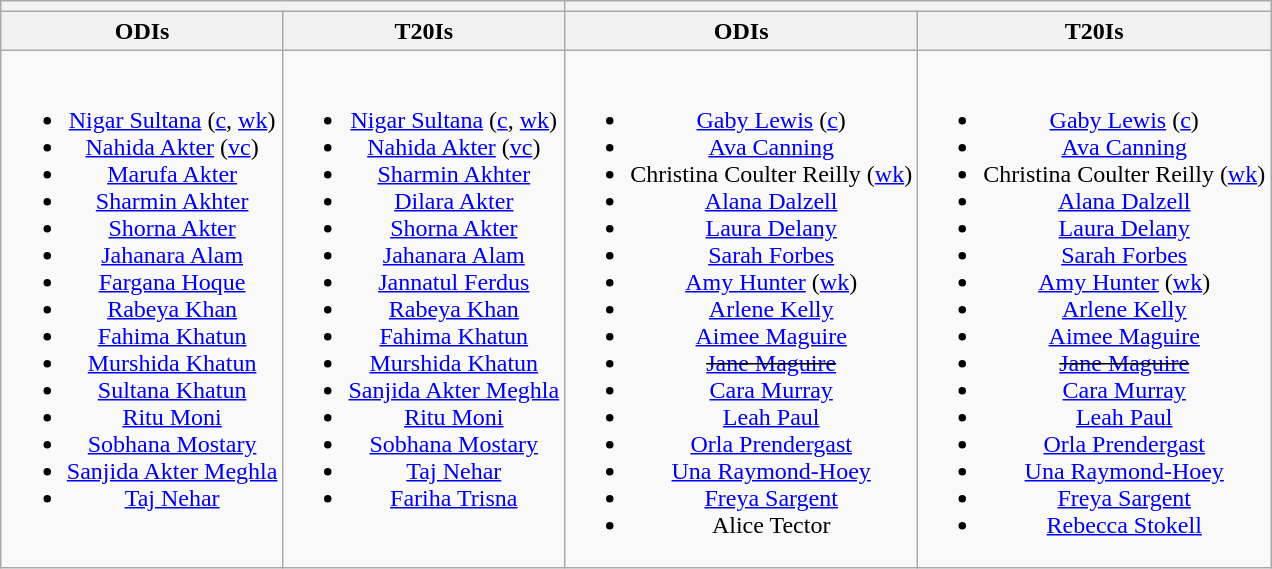<table class="wikitable" style="text-align:center;margin:auto">
<tr>
<th colspan="2"></th>
<th colspan="2"></th>
</tr>
<tr>
<th>ODIs</th>
<th>T20Is</th>
<th>ODIs</th>
<th>T20Is</th>
</tr>
<tr style="vertical-align:top">
<td><br><ul><li><a href='#'>Nigar Sultana</a> (<a href='#'>c</a>, <a href='#'>wk</a>)</li><li><a href='#'>Nahida Akter</a> (<a href='#'>vc</a>)</li><li><a href='#'>Marufa Akter</a></li><li><a href='#'>Sharmin Akhter</a></li><li><a href='#'>Shorna Akter</a></li><li><a href='#'>Jahanara Alam</a></li><li><a href='#'>Fargana Hoque</a></li><li><a href='#'>Rabeya Khan</a></li><li><a href='#'>Fahima Khatun</a></li><li><a href='#'>Murshida Khatun</a></li><li><a href='#'>Sultana Khatun</a></li><li><a href='#'>Ritu Moni</a></li><li><a href='#'>Sobhana Mostary</a></li><li><a href='#'>Sanjida Akter Meghla</a></li><li><a href='#'>Taj Nehar</a></li></ul></td>
<td><br><ul><li><a href='#'>Nigar Sultana</a> (<a href='#'>c</a>, <a href='#'>wk</a>)</li><li><a href='#'>Nahida Akter</a> (<a href='#'>vc</a>)</li><li><a href='#'>Sharmin Akhter</a></li><li><a href='#'>Dilara Akter</a></li><li><a href='#'>Shorna Akter</a></li><li><a href='#'>Jahanara Alam</a></li><li><a href='#'>Jannatul Ferdus</a></li><li><a href='#'>Rabeya Khan</a></li><li><a href='#'>Fahima Khatun</a></li><li><a href='#'>Murshida Khatun</a></li><li><a href='#'>Sanjida Akter Meghla</a></li><li><a href='#'>Ritu Moni</a></li><li><a href='#'>Sobhana Mostary</a></li><li><a href='#'>Taj Nehar</a></li><li><a href='#'>Fariha Trisna</a></li></ul></td>
<td><br><ul><li><a href='#'>Gaby Lewis</a> (<a href='#'>c</a>)</li><li><a href='#'>Ava Canning</a></li><li>Christina Coulter Reilly (<a href='#'>wk</a>)</li><li><a href='#'>Alana Dalzell</a></li><li><a href='#'>Laura Delany</a></li><li><a href='#'>Sarah Forbes</a></li><li><a href='#'>Amy Hunter</a> (<a href='#'>wk</a>)</li><li><a href='#'>Arlene Kelly</a></li><li><a href='#'>Aimee Maguire</a></li><li><s><a href='#'>Jane Maguire</a></s></li><li><a href='#'>Cara Murray</a></li><li><a href='#'>Leah Paul</a></li><li><a href='#'>Orla Prendergast</a></li><li><a href='#'>Una Raymond-Hoey</a></li><li><a href='#'>Freya Sargent</a></li><li>Alice Tector</li></ul></td>
<td><br><ul><li><a href='#'>Gaby Lewis</a> (<a href='#'>c</a>)</li><li><a href='#'>Ava Canning</a></li><li>Christina Coulter Reilly (<a href='#'>wk</a>)</li><li><a href='#'>Alana Dalzell</a></li><li><a href='#'>Laura Delany</a></li><li><a href='#'>Sarah Forbes</a></li><li><a href='#'>Amy Hunter</a> (<a href='#'>wk</a>)</li><li><a href='#'>Arlene Kelly</a></li><li><a href='#'>Aimee Maguire</a></li><li><s><a href='#'>Jane Maguire</a></s></li><li><a href='#'>Cara Murray</a></li><li><a href='#'>Leah Paul</a></li><li><a href='#'>Orla Prendergast</a></li><li><a href='#'>Una Raymond-Hoey</a></li><li><a href='#'>Freya Sargent</a></li><li><a href='#'>Rebecca Stokell</a></li></ul></td>
</tr>
</table>
